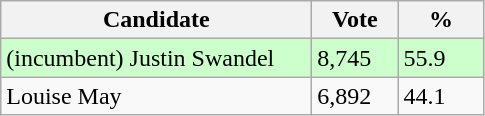<table class="wikitable">
<tr>
<th bgcolor="#DDDDFF" width="200px">Candidate</th>
<th bgcolor="#DDDDFF" width="50px">Vote</th>
<th bgcolor="#DDDDFF" width="50px">%</th>
</tr>
<tr style="text-align:left; background:#cfc;">
<td>(incumbent) Justin Swandel</td>
<td>8,745</td>
<td>55.9</td>
</tr>
<tr>
<td>Louise May</td>
<td>6,892</td>
<td>44.1</td>
</tr>
</table>
